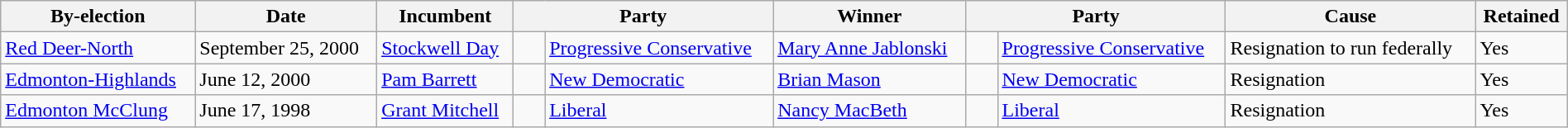<table class=wikitable style="width:100%">
<tr>
<th>By-election</th>
<th>Date</th>
<th>Incumbent</th>
<th colspan=2>Party</th>
<th>Winner</th>
<th colspan=2>Party</th>
<th>Cause</th>
<th>Retained</th>
</tr>
<tr>
<td><a href='#'>Red Deer-North</a></td>
<td>September 25, 2000</td>
<td><a href='#'>Stockwell Day</a></td>
<td>    </td>
<td><a href='#'>Progressive Conservative</a></td>
<td><a href='#'>Mary Anne Jablonski</a></td>
<td>    </td>
<td><a href='#'>Progressive Conservative</a></td>
<td>Resignation to run federally</td>
<td>Yes</td>
</tr>
<tr>
<td><a href='#'>Edmonton-Highlands</a></td>
<td>June 12, 2000</td>
<td><a href='#'>Pam Barrett</a></td>
<td>    </td>
<td><a href='#'>New Democratic</a></td>
<td><a href='#'>Brian Mason</a></td>
<td>    </td>
<td><a href='#'>New Democratic</a></td>
<td>Resignation</td>
<td>Yes</td>
</tr>
<tr>
<td><a href='#'>Edmonton McClung</a></td>
<td>June 17, 1998</td>
<td><a href='#'>Grant Mitchell</a></td>
<td>    </td>
<td><a href='#'>Liberal</a></td>
<td><a href='#'>Nancy MacBeth</a></td>
<td>    </td>
<td><a href='#'>Liberal</a></td>
<td>Resignation</td>
<td>Yes</td>
</tr>
</table>
